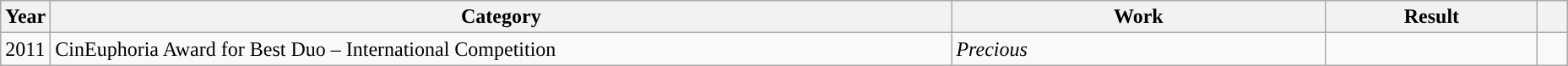<table class="wikitable">
<tr>
<th scope="col" style="width:1em;">Year</th>
<th scope="col" style="width:44em;">Category</th>
<th scope="col" style="width:18em;">Work</th>
<th scope="col" style="width:10em;">Result</th>
<th class="unsortable" style="width:1em;"></th>
</tr>
<tr>
<td>2011</td>
<td>CinEuphoria Award for Best Duo – International Competition </td>
<td><em>Precious</em></td>
<td></td>
<td></td>
</tr>
</table>
